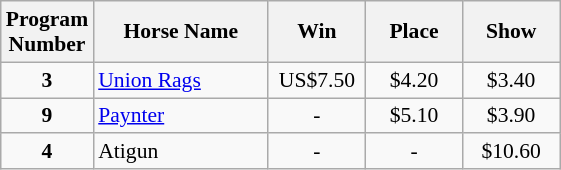<table class="wikitable sortable" style="font-size:90%">
<tr>
<th width="48px">Program <br> Number</th>
<th width="110px">Horse Name <br></th>
<th width="58px">Win <br></th>
<th width="58px">Place <br></th>
<th width="58px">Show</th>
</tr>
<tr>
<td align=center><strong>3</strong></td>
<td><a href='#'>Union Rags</a></td>
<td align=center>US$7.50</td>
<td align=center>$4.20</td>
<td align=center>$3.40</td>
</tr>
<tr>
<td align=center><strong>9</strong></td>
<td><a href='#'>Paynter</a></td>
<td align=center>-</td>
<td align=center>$5.10</td>
<td align=center>$3.90</td>
</tr>
<tr>
<td align=center><strong>4</strong></td>
<td>Atigun</td>
<td align=center>-</td>
<td align=center>-</td>
<td align=center>$10.60</td>
</tr>
</table>
